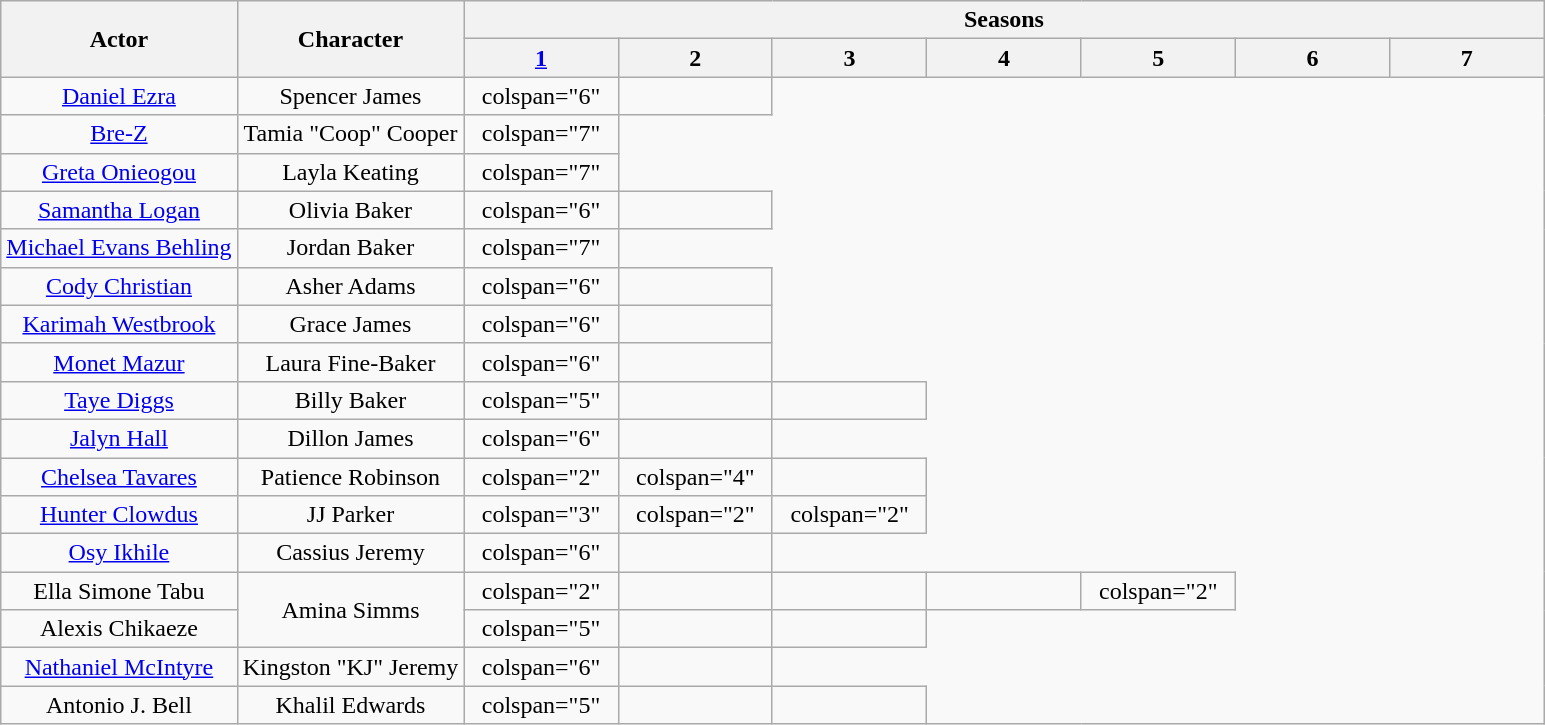<table class="wikitable plainrowheaders" style="text-align:center">
<tr>
<th rowspan="2" scope="col">Actor</th>
<th rowspan="2" scope="col">Character</th>
<th colspan="7">Seasons</th>
</tr>
<tr>
<th scope="col" width="10%"><a href='#'>1</a></th>
<th scope="col" width="10%">2</th>
<th scope="col" width="10%">3</th>
<th scope="col" width="10%">4</th>
<th scope="col" width="10%">5</th>
<th scope="col" width="10%">6</th>
<th scope="col" width="10%">7</th>
</tr>
<tr>
<td><a href='#'>Daniel Ezra</a></td>
<td>Spencer James</td>
<td>colspan="6" </td>
<td></td>
</tr>
<tr>
<td><a href='#'>Bre-Z</a></td>
<td>Tamia "Coop" Cooper</td>
<td>colspan="7" </td>
</tr>
<tr>
<td><a href='#'>Greta Onieogou</a></td>
<td>Layla Keating</td>
<td>colspan="7" </td>
</tr>
<tr>
<td><a href='#'>Samantha Logan</a></td>
<td>Olivia Baker</td>
<td>colspan="6" </td>
<td></td>
</tr>
<tr>
<td><a href='#'>Michael Evans Behling</a></td>
<td>Jordan Baker</td>
<td>colspan="7" </td>
</tr>
<tr>
<td><a href='#'>Cody Christian</a></td>
<td>Asher Adams</td>
<td>colspan="6" </td>
<td></td>
</tr>
<tr>
<td><a href='#'>Karimah Westbrook</a></td>
<td>Grace James</td>
<td>colspan="6" </td>
<td></td>
</tr>
<tr>
<td><a href='#'>Monet Mazur</a></td>
<td>Laura Fine-Baker</td>
<td>colspan="6" </td>
<td></td>
</tr>
<tr>
<td><a href='#'>Taye Diggs</a></td>
<td>Billy Baker</td>
<td>colspan="5" </td>
<td></td>
<td></td>
</tr>
<tr>
<td><a href='#'>Jalyn Hall</a></td>
<td>Dillon James</td>
<td>colspan="6" </td>
<td></td>
</tr>
<tr>
<td><a href='#'>Chelsea Tavares</a></td>
<td>Patience Robinson</td>
<td>colspan="2" </td>
<td>colspan="4" </td>
<td></td>
</tr>
<tr>
<td><a href='#'>Hunter Clowdus</a></td>
<td>JJ Parker</td>
<td>colspan="3" </td>
<td>colspan="2" </td>
<td>colspan="2" </td>
</tr>
<tr>
<td><a href='#'>Osy Ikhile</a></td>
<td>Cassius Jeremy</td>
<td>colspan="6" </td>
<td></td>
</tr>
<tr>
<td>Ella Simone Tabu</td>
<td rowspan="2">Amina Simms</td>
<td>colspan="2" </td>
<td></td>
<td></td>
<td></td>
<td>colspan="2" </td>
</tr>
<tr>
<td>Alexis Chikaeze</td>
<td>colspan="5" </td>
<td></td>
<td></td>
</tr>
<tr>
<td><a href='#'>Nathaniel McIntyre</a></td>
<td>Kingston "KJ" Jeremy</td>
<td>colspan="6" </td>
<td></td>
</tr>
<tr>
<td>Antonio J. Bell</td>
<td>Khalil Edwards</td>
<td>colspan="5" </td>
<td></td>
<td></td>
</tr>
</table>
